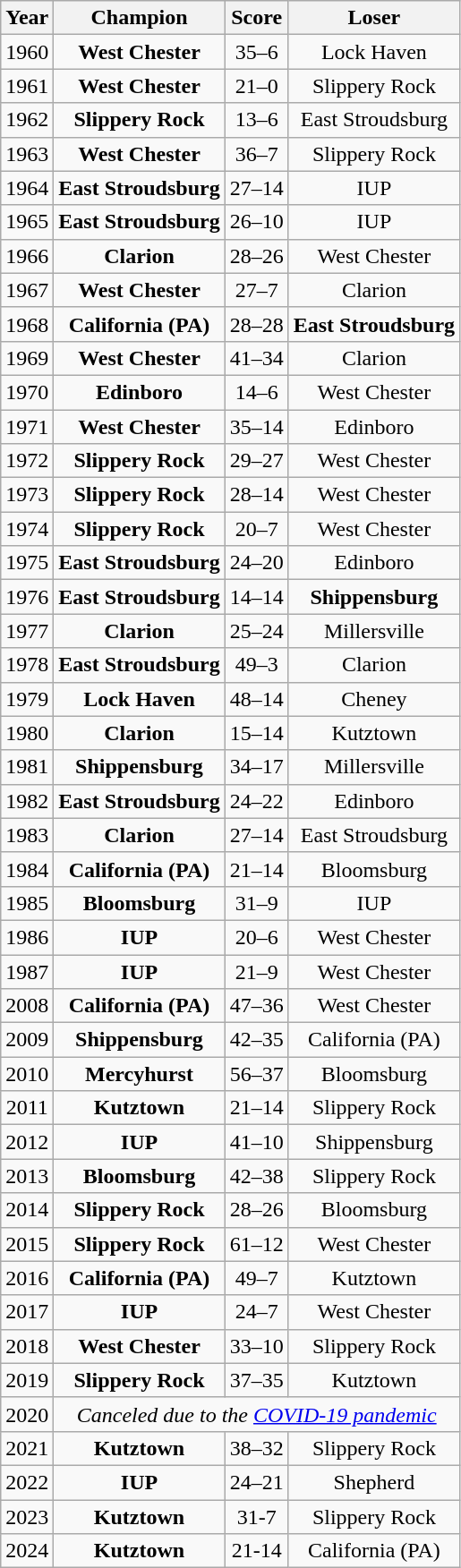<table class="wikitable" width="auto" style="text-align: center">
<tr>
<th>Year</th>
<th>Champion</th>
<th>Score</th>
<th>Loser</th>
</tr>
<tr>
<td>1960</td>
<td><strong>West Chester</strong></td>
<td>35–6</td>
<td>Lock Haven</td>
</tr>
<tr>
<td>1961</td>
<td><strong>West Chester</strong></td>
<td>21–0</td>
<td>Slippery Rock</td>
</tr>
<tr>
<td>1962</td>
<td><strong>Slippery Rock</strong></td>
<td>13–6</td>
<td>East Stroudsburg</td>
</tr>
<tr>
<td>1963</td>
<td><strong>West Chester</strong></td>
<td>36–7</td>
<td>Slippery Rock</td>
</tr>
<tr>
<td>1964</td>
<td><strong>East Stroudsburg</strong></td>
<td>27–14</td>
<td>IUP</td>
</tr>
<tr>
<td>1965</td>
<td><strong>East Stroudsburg</strong></td>
<td>26–10</td>
<td>IUP</td>
</tr>
<tr>
<td>1966</td>
<td><strong>Clarion</strong></td>
<td>28–26</td>
<td>West Chester</td>
</tr>
<tr>
<td>1967</td>
<td><strong>West Chester</strong></td>
<td>27–7</td>
<td>Clarion</td>
</tr>
<tr>
<td>1968</td>
<td><strong>California (PA)</strong></td>
<td>28–28</td>
<td><strong>East Stroudsburg</strong></td>
</tr>
<tr>
<td>1969</td>
<td><strong>West Chester</strong></td>
<td>41–34</td>
<td>Clarion</td>
</tr>
<tr>
<td>1970</td>
<td><strong>Edinboro</strong></td>
<td>14–6</td>
<td>West Chester</td>
</tr>
<tr>
<td>1971</td>
<td><strong>West Chester</strong></td>
<td>35–14</td>
<td>Edinboro</td>
</tr>
<tr>
<td>1972</td>
<td><strong>Slippery Rock</strong></td>
<td>29–27</td>
<td>West Chester</td>
</tr>
<tr>
<td>1973</td>
<td><strong>Slippery Rock</strong></td>
<td>28–14</td>
<td>West Chester</td>
</tr>
<tr>
<td>1974</td>
<td><strong>Slippery Rock</strong></td>
<td>20–7</td>
<td>West Chester</td>
</tr>
<tr>
<td>1975</td>
<td><strong>East Stroudsburg</strong></td>
<td>24–20</td>
<td>Edinboro</td>
</tr>
<tr>
<td>1976</td>
<td><strong>East Stroudsburg</strong></td>
<td>14–14</td>
<td><strong>Shippensburg</strong></td>
</tr>
<tr>
<td>1977</td>
<td><strong>Clarion</strong></td>
<td>25–24</td>
<td>Millersville</td>
</tr>
<tr>
<td>1978</td>
<td><strong>East Stroudsburg</strong></td>
<td>49–3</td>
<td>Clarion</td>
</tr>
<tr>
<td>1979</td>
<td><strong>Lock Haven</strong></td>
<td>48–14</td>
<td>Cheney</td>
</tr>
<tr>
<td>1980</td>
<td><strong>Clarion</strong></td>
<td>15–14</td>
<td>Kutztown</td>
</tr>
<tr>
<td>1981</td>
<td><strong>Shippensburg</strong></td>
<td>34–17</td>
<td>Millersville</td>
</tr>
<tr>
<td>1982</td>
<td><strong>East Stroudsburg</strong></td>
<td>24–22</td>
<td>Edinboro</td>
</tr>
<tr>
<td>1983</td>
<td><strong>Clarion</strong></td>
<td>27–14</td>
<td>East Stroudsburg</td>
</tr>
<tr>
<td>1984</td>
<td><strong>California (PA)</strong></td>
<td>21–14</td>
<td>Bloomsburg</td>
</tr>
<tr>
<td>1985</td>
<td><strong>Bloomsburg</strong></td>
<td>31–9</td>
<td>IUP</td>
</tr>
<tr>
<td>1986</td>
<td><strong>IUP</strong></td>
<td>20–6</td>
<td>West Chester</td>
</tr>
<tr>
<td>1987</td>
<td><strong>IUP</strong></td>
<td>21–9</td>
<td>West Chester</td>
</tr>
<tr>
<td>2008</td>
<td><strong>California (PA)</strong></td>
<td>47–36</td>
<td>West Chester</td>
</tr>
<tr>
<td>2009</td>
<td><strong>Shippensburg</strong></td>
<td>42–35</td>
<td>California (PA)</td>
</tr>
<tr>
<td>2010</td>
<td><strong>Mercyhurst</strong></td>
<td>56–37</td>
<td>Bloomsburg</td>
</tr>
<tr>
<td>2011</td>
<td><strong>Kutztown</strong></td>
<td>21–14</td>
<td>Slippery Rock</td>
</tr>
<tr>
<td>2012</td>
<td><strong>IUP</strong></td>
<td>41–10</td>
<td>Shippensburg</td>
</tr>
<tr>
<td>2013</td>
<td><strong>Bloomsburg</strong></td>
<td>42–38</td>
<td>Slippery Rock</td>
</tr>
<tr>
<td>2014</td>
<td><strong>Slippery Rock</strong></td>
<td>28–26</td>
<td>Bloomsburg</td>
</tr>
<tr>
<td>2015</td>
<td><strong>Slippery Rock</strong></td>
<td>61–12</td>
<td>West Chester</td>
</tr>
<tr>
<td>2016</td>
<td><strong>California (PA)</strong></td>
<td>49–7</td>
<td>Kutztown</td>
</tr>
<tr>
<td>2017</td>
<td><strong>IUP</strong></td>
<td>24–7</td>
<td>West Chester</td>
</tr>
<tr>
<td>2018</td>
<td><strong>West Chester</strong></td>
<td>33–10</td>
<td>Slippery Rock</td>
</tr>
<tr>
<td>2019</td>
<td><strong>Slippery Rock</strong></td>
<td>37–35</td>
<td>Kutztown</td>
</tr>
<tr>
<td>2020</td>
<td Colspan=3><em>Canceled due to the <a href='#'>COVID-19 pandemic</a></em></td>
</tr>
<tr>
<td>2021</td>
<td><strong>Kutztown</strong></td>
<td>38–32</td>
<td>Slippery Rock</td>
</tr>
<tr>
<td>2022</td>
<td><strong>IUP</strong></td>
<td>24–21</td>
<td>Shepherd</td>
</tr>
<tr t>
<td>2023</td>
<td><strong>Kutztown</strong></td>
<td>31-7</td>
<td>Slippery Rock</td>
</tr>
<tr t>
<td>2024</td>
<td><strong>Kutztown</strong></td>
<td>21-14</td>
<td>California (PA)</td>
</tr>
</table>
